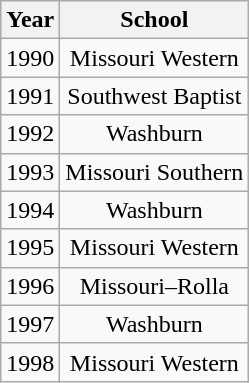<table class="wikitable" style="text-align:center">
<tr>
<th>Year</th>
<th>School</th>
</tr>
<tr>
<td>1990</td>
<td>Missouri Western</td>
</tr>
<tr>
<td>1991</td>
<td>Southwest Baptist</td>
</tr>
<tr>
<td>1992</td>
<td>Washburn</td>
</tr>
<tr>
<td>1993</td>
<td>Missouri Southern</td>
</tr>
<tr>
<td>1994</td>
<td>Washburn</td>
</tr>
<tr>
<td>1995</td>
<td>Missouri Western</td>
</tr>
<tr>
<td>1996</td>
<td>Missouri–Rolla</td>
</tr>
<tr>
<td>1997</td>
<td>Washburn</td>
</tr>
<tr>
<td>1998</td>
<td>Missouri Western</td>
</tr>
</table>
